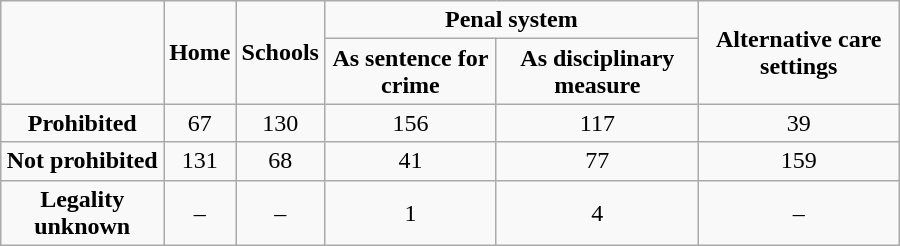<table class="wikitable" style="text-align: center; width: 600px;">
<tr>
<td rowspan="2"></td>
<td rowspan="2"><strong>Home</strong></td>
<td rowspan="2"><strong>Schools</strong></td>
<td colspan="2" style="text-align: center;"><strong>Penal system</strong></td>
<td rowspan="2"><strong>Alternative care settings</strong></td>
</tr>
<tr>
<td><strong>As sentence for crime</strong></td>
<td><strong>As disciplinary measure</strong></td>
</tr>
<tr>
<td><strong>Prohibited</strong></td>
<td>67</td>
<td>130</td>
<td>156</td>
<td>117</td>
<td>39</td>
</tr>
<tr>
<td><strong>Not prohibited</strong></td>
<td>131</td>
<td>68</td>
<td>41</td>
<td>77</td>
<td>159</td>
</tr>
<tr>
<td><strong>Legality unknown</strong></td>
<td>–</td>
<td>–</td>
<td>1</td>
<td>4</td>
<td>–</td>
</tr>
</table>
